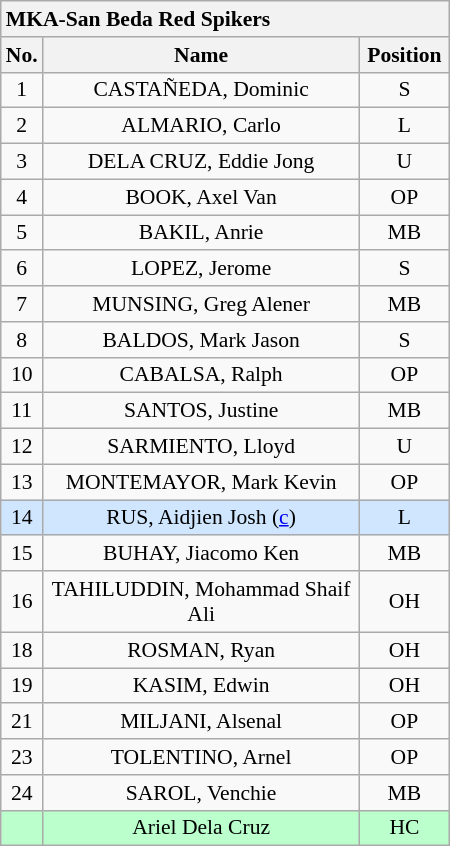<table class='wikitable mw-collapsible mw-collapsed' style='text-align: center; font-size: 90%; width: 300px; border: none;'>
<tr>
<th style='text-align: left;' colspan=3>MKA-San Beda Red Spikers</th>
</tr>
<tr>
<th style="width:7%">No.</th>
<th>Name</th>
<th style="width:20%">Position</th>
</tr>
<tr>
<td>1</td>
<td>CASTAÑEDA, Dominic</td>
<td>S</td>
</tr>
<tr>
<td>2</td>
<td>ALMARIO, Carlo</td>
<td>L</td>
</tr>
<tr>
<td>3</td>
<td>DELA CRUZ, Eddie Jong</td>
<td>U</td>
</tr>
<tr>
<td>4</td>
<td>BOOK, Axel Van</td>
<td>OP</td>
</tr>
<tr>
<td>5</td>
<td>BAKIL, Anrie</td>
<td>MB</td>
</tr>
<tr>
<td>6</td>
<td>LOPEZ, Jerome</td>
<td>S</td>
</tr>
<tr>
<td>7</td>
<td>MUNSING, Greg Alener</td>
<td>MB</td>
</tr>
<tr>
<td>8</td>
<td>BALDOS, Mark Jason</td>
<td>S</td>
</tr>
<tr>
<td>10</td>
<td>CABALSA, Ralph</td>
<td>OP</td>
</tr>
<tr>
<td>11</td>
<td>SANTOS, Justine</td>
<td>MB</td>
</tr>
<tr>
<td>12</td>
<td>SARMIENTO, Lloyd</td>
<td>U</td>
</tr>
<tr>
<td>13</td>
<td>MONTEMAYOR, Mark Kevin</td>
<td>OP</td>
</tr>
<tr bgcolor=#DOE6FF>
<td>14</td>
<td>RUS, Aidjien Josh (<a href='#'>c</a>)</td>
<td>L</td>
</tr>
<tr>
<td>15</td>
<td>BUHAY, Jiacomo Ken</td>
<td>MB</td>
</tr>
<tr>
<td>16</td>
<td>TAHILUDDIN, Mohammad Shaif Ali</td>
<td>OH</td>
</tr>
<tr>
<td>18</td>
<td>ROSMAN, Ryan</td>
<td>OH</td>
</tr>
<tr>
<td>19</td>
<td>KASIM, Edwin</td>
<td>OH</td>
</tr>
<tr>
<td>21</td>
<td>MILJANI, Alsenal</td>
<td>OP</td>
</tr>
<tr>
<td>23</td>
<td>TOLENTINO, Arnel</td>
<td>OP</td>
</tr>
<tr>
<td>24</td>
<td>SAROL, Venchie</td>
<td>MB</td>
</tr>
<tr bgcolor=#BBFFCC>
<td></td>
<td>Ariel Dela Cruz</td>
<td>HC</td>
</tr>
<tr>
</tr>
</table>
